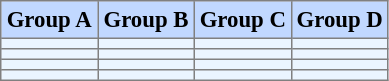<table bgcolor="#f7f8ff" cellpadding="3" cellspacing="0" border="1" style="font-size: 95%; border: gray solid 1px; border-collapse: collapse;">
<tr bgcolor=#C1D8FF>
<th width=25%>Group A</th>
<th width=25%>Group B</th>
<th width=25%>Group C</th>
<th width=25%>Group D</th>
</tr>
<tr align=left bgcolor=#EBF5FF>
<td></td>
<td></td>
<td></td>
<td></td>
</tr>
<tr align=left bgcolor=#EBF5FF>
<td></td>
<td></td>
<td></td>
<td></td>
</tr>
<tr align=left bgcolor=#EBF5FF>
<td></td>
<td></td>
<td></td>
<td></td>
</tr>
<tr align=left bgcolor=#EBF5FF>
<td></td>
<td></td>
<td></td>
<td></td>
</tr>
</table>
